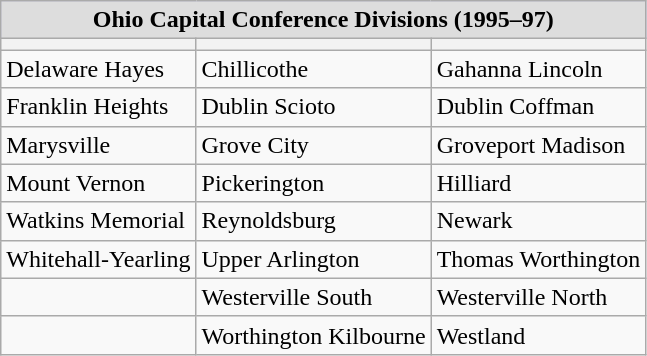<table class="wikitable">
<tr style="background:#ccf;">
<th colspan="4" style="background:#ddd;">Ohio Capital Conference Divisions (1995–97)</th>
</tr>
<tr>
<th></th>
<th></th>
<th></th>
</tr>
<tr>
<td>Delaware Hayes</td>
<td>Chillicothe</td>
<td>Gahanna Lincoln</td>
</tr>
<tr>
<td>Franklin Heights</td>
<td>Dublin Scioto</td>
<td>Dublin Coffman</td>
</tr>
<tr>
<td>Marysville</td>
<td>Grove City</td>
<td>Groveport Madison</td>
</tr>
<tr>
<td>Mount Vernon</td>
<td>Pickerington</td>
<td>Hilliard</td>
</tr>
<tr>
<td>Watkins Memorial</td>
<td>Reynoldsburg</td>
<td>Newark</td>
</tr>
<tr>
<td>Whitehall-Yearling</td>
<td>Upper Arlington</td>
<td>Thomas Worthington</td>
</tr>
<tr>
<td></td>
<td>Westerville South</td>
<td>Westerville North</td>
</tr>
<tr>
<td></td>
<td>Worthington Kilbourne</td>
<td>Westland</td>
</tr>
</table>
